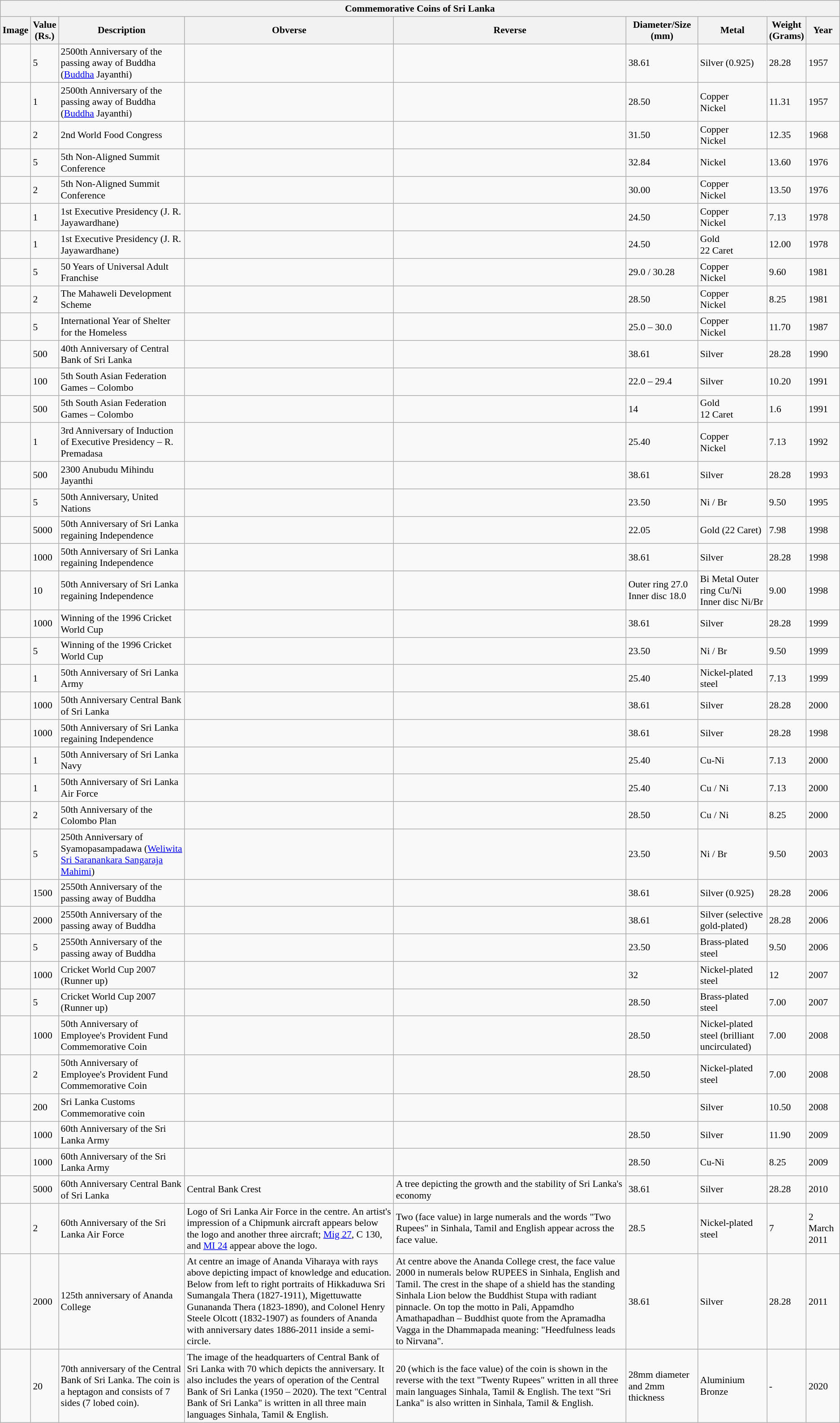<table class="wikitable" style="font-size: 90%">
<tr>
<th colspan="9">Commemorative Coins of Sri Lanka</th>
</tr>
<tr>
<th colspan="1">Image</th>
<th align="center">Value<br>(Rs.)</th>
<th align="center">Description</th>
<th align="center">Obverse</th>
<th align="center">Reverse</th>
<th align="center">Diameter/Size<br> (mm)</th>
<th align="center">Metal</th>
<th align="center">Weight<br>(Grams)</th>
<th align="center">Year</th>
</tr>
<tr>
<td align="center"></td>
<td>5</td>
<td>2500th Anniversary of the passing away of Buddha (<a href='#'>Buddha</a> Jayanthi)</td>
<td></td>
<td></td>
<td>38.61</td>
<td>Silver (0.925)</td>
<td>28.28</td>
<td>1957</td>
</tr>
<tr>
<td></td>
<td>1</td>
<td>2500th Anniversary of the passing away of Buddha (<a href='#'>Buddha</a> Jayanthi)</td>
<td></td>
<td></td>
<td>28.50</td>
<td>Copper<br>Nickel</td>
<td>11.31</td>
<td>1957</td>
</tr>
<tr>
<td align="center"></td>
<td>2</td>
<td>2nd World Food Congress</td>
<td></td>
<td></td>
<td>31.50</td>
<td>Copper<br>Nickel</td>
<td>12.35</td>
<td>1968</td>
</tr>
<tr>
<td align="center"></td>
<td>5</td>
<td>5th Non-Aligned Summit Conference</td>
<td></td>
<td></td>
<td>32.84</td>
<td>Nickel</td>
<td>13.60</td>
<td>1976</td>
</tr>
<tr>
<td align="center"></td>
<td>2</td>
<td>5th Non-Aligned Summit Conference</td>
<td></td>
<td></td>
<td>30.00</td>
<td>Copper<br>Nickel</td>
<td>13.50</td>
<td>1976</td>
</tr>
<tr>
<td align="center"></td>
<td>1</td>
<td>1st Executive Presidency (J. R. Jayawardhane)</td>
<td></td>
<td></td>
<td>24.50</td>
<td>Copper<br>Nickel</td>
<td>7.13</td>
<td>1978</td>
</tr>
<tr>
<td align="center"></td>
<td>1</td>
<td>1st Executive Presidency (J. R. Jayawardhane)</td>
<td></td>
<td></td>
<td>24.50</td>
<td>Gold<br>22 Caret</td>
<td>12.00</td>
<td>1978</td>
</tr>
<tr>
<td align="center"></td>
<td>5</td>
<td>50 Years of Universal Adult Franchise</td>
<td></td>
<td></td>
<td>29.0 / 30.28</td>
<td>Copper<br>Nickel</td>
<td>9.60</td>
<td>1981</td>
</tr>
<tr>
<td align="center"></td>
<td>2</td>
<td>The Mahaweli Development Scheme</td>
<td></td>
<td></td>
<td>28.50</td>
<td>Copper<br>Nickel</td>
<td>8.25</td>
<td>1981</td>
</tr>
<tr>
<td align="center"></td>
<td>5</td>
<td>International Year of Shelter for the Homeless</td>
<td></td>
<td></td>
<td>25.0 – 30.0</td>
<td>Copper<br>Nickel</td>
<td>11.70</td>
<td>1987</td>
</tr>
<tr>
<td align="center"></td>
<td>500</td>
<td>40th Anniversary of Central Bank of Sri Lanka</td>
<td></td>
<td></td>
<td>38.61</td>
<td>Silver</td>
<td>28.28</td>
<td>1990</td>
</tr>
<tr>
<td align="center"></td>
<td>100</td>
<td>5th South Asian Federation Games – Colombo</td>
<td></td>
<td></td>
<td>22.0 – 29.4</td>
<td>Silver</td>
<td>10.20</td>
<td>1991</td>
</tr>
<tr>
<td align="center"></td>
<td>500</td>
<td>5th South Asian Federation Games – Colombo</td>
<td></td>
<td></td>
<td>14</td>
<td>Gold<br>12 Caret</td>
<td>1.6</td>
<td>1991</td>
</tr>
<tr>
<td align="center"></td>
<td>1</td>
<td>3rd Anniversary of Induction of Executive Presidency – R. Premadasa</td>
<td></td>
<td></td>
<td>25.40</td>
<td>Copper<br>Nickel</td>
<td>7.13</td>
<td>1992</td>
</tr>
<tr>
<td align="center"></td>
<td>500</td>
<td>2300 Anubudu Mihindu Jayanthi</td>
<td></td>
<td></td>
<td>38.61</td>
<td>Silver</td>
<td>28.28</td>
<td>1993</td>
</tr>
<tr>
<td align="center"></td>
<td>5</td>
<td>50th Anniversary, United Nations</td>
<td></td>
<td></td>
<td>23.50</td>
<td>Ni / Br</td>
<td>9.50</td>
<td>1995</td>
</tr>
<tr>
<td align="center"></td>
<td>5000</td>
<td>50th Anniversary of Sri Lanka regaining Independence</td>
<td></td>
<td></td>
<td>22.05</td>
<td>Gold (22 Caret)</td>
<td>7.98</td>
<td>1998</td>
</tr>
<tr>
<td align="center"></td>
<td>1000</td>
<td>50th Anniversary of Sri Lanka regaining Independence</td>
<td></td>
<td></td>
<td>38.61</td>
<td>Silver</td>
<td>28.28</td>
<td>1998</td>
</tr>
<tr>
<td align="center"></td>
<td>10</td>
<td>50th Anniversary of Sri Lanka regaining Independence</td>
<td></td>
<td></td>
<td>Outer ring 27.0 Inner disc 18.0</td>
<td>Bi Metal Outer ring Cu/Ni Inner disc Ni/Br</td>
<td>9.00</td>
<td>1998</td>
</tr>
<tr>
<td align="center"></td>
<td>1000</td>
<td>Winning of the 1996 Cricket World Cup</td>
<td></td>
<td></td>
<td>38.61</td>
<td>Silver</td>
<td>28.28</td>
<td>1999</td>
</tr>
<tr>
<td align="center"></td>
<td>5</td>
<td>Winning of the 1996 Cricket World Cup</td>
<td></td>
<td></td>
<td>23.50</td>
<td>Ni / Br</td>
<td>9.50</td>
<td>1999</td>
</tr>
<tr>
<td align="center"></td>
<td>1</td>
<td>50th Anniversary of Sri Lanka Army</td>
<td></td>
<td></td>
<td>25.40</td>
<td>Nickel-plated steel</td>
<td>7.13</td>
<td>1999</td>
</tr>
<tr>
<td align="center"></td>
<td>1000</td>
<td>50th Anniversary Central Bank of Sri Lanka</td>
<td></td>
<td></td>
<td>38.61</td>
<td>Silver</td>
<td>28.28</td>
<td>2000</td>
</tr>
<tr>
<td align="center"></td>
<td>1000</td>
<td>50th Anniversary of Sri Lanka regaining Independence</td>
<td></td>
<td></td>
<td>38.61</td>
<td>Silver</td>
<td>28.28</td>
<td>1998</td>
</tr>
<tr>
<td align="center"></td>
<td>1</td>
<td>50th Anniversary of Sri Lanka Navy</td>
<td></td>
<td></td>
<td>25.40</td>
<td>Cu-Ni</td>
<td>7.13</td>
<td>2000</td>
</tr>
<tr>
<td align="center"></td>
<td>1</td>
<td>50th Anniversary of Sri Lanka Air Force</td>
<td></td>
<td></td>
<td>25.40</td>
<td>Cu / Ni</td>
<td>7.13</td>
<td>2000</td>
</tr>
<tr>
<td align="center"></td>
<td>2</td>
<td>50th Anniversary of the Colombo Plan</td>
<td></td>
<td></td>
<td>28.50</td>
<td>Cu / Ni</td>
<td>8.25</td>
<td>2000</td>
</tr>
<tr>
<td align="center"></td>
<td>5</td>
<td>250th Anniversary of Syamopasampadawa (<a href='#'>Weliwita Sri Saranankara Sangaraja Mahimi</a>)</td>
<td></td>
<td></td>
<td>23.50</td>
<td>Ni / Br</td>
<td>9.50</td>
<td>2003</td>
</tr>
<tr>
<td align="center"></td>
<td>1500</td>
<td>2550th Anniversary of the passing away of Buddha</td>
<td></td>
<td></td>
<td>38.61</td>
<td>Silver (0.925)</td>
<td>28.28</td>
<td>2006</td>
</tr>
<tr>
<td align="center"></td>
<td>2000</td>
<td>2550th Anniversary of the passing away of Buddha</td>
<td></td>
<td></td>
<td>38.61</td>
<td>Silver (selective gold-plated)</td>
<td>28.28</td>
<td>2006</td>
</tr>
<tr>
<td align="center"></td>
<td>5</td>
<td>2550th Anniversary of the passing away of Buddha</td>
<td></td>
<td></td>
<td>23.50</td>
<td>Brass-plated steel</td>
<td>9.50</td>
<td>2006</td>
</tr>
<tr>
<td align="center"></td>
<td>1000</td>
<td>Cricket World Cup 2007 (Runner up)</td>
<td></td>
<td></td>
<td>32</td>
<td>Nickel-plated steel</td>
<td>12</td>
<td>2007</td>
</tr>
<tr>
<td align="center"></td>
<td>5</td>
<td>Cricket World Cup 2007 (Runner up)</td>
<td></td>
<td></td>
<td>28.50</td>
<td>Brass-plated steel</td>
<td>7.00</td>
<td>2007</td>
</tr>
<tr>
<td align="center"></td>
<td>1000</td>
<td>50th Anniversary of Employee's Provident Fund Commemorative Coin</td>
<td></td>
<td></td>
<td>28.50</td>
<td>Nickel-plated steel (brilliant uncirculated)</td>
<td>7.00</td>
<td>2008</td>
</tr>
<tr>
<td align="center"></td>
<td>2</td>
<td>50th Anniversary of Employee's Provident Fund Commemorative Coin</td>
<td></td>
<td></td>
<td>28.50</td>
<td>Nickel-plated steel</td>
<td>7.00</td>
<td>2008</td>
</tr>
<tr>
<td align="center"></td>
<td>200</td>
<td>Sri Lanka Customs Commemorative coin</td>
<td></td>
<td></td>
<td></td>
<td>Silver</td>
<td>10.50</td>
<td>2008</td>
</tr>
<tr>
<td align="center"></td>
<td>1000</td>
<td>60th Anniversary of the Sri Lanka Army</td>
<td></td>
<td></td>
<td>28.50</td>
<td>Silver</td>
<td>11.90</td>
<td>2009</td>
</tr>
<tr>
<td align="center"></td>
<td>1000</td>
<td>60th Anniversary of the Sri Lanka Army</td>
<td></td>
<td></td>
<td>28.50</td>
<td>Cu-Ni</td>
<td>8.25</td>
<td>2009</td>
</tr>
<tr>
<td align="center"></td>
<td>5000</td>
<td>60th Anniversary Central Bank of Sri Lanka</td>
<td>Central Bank Crest</td>
<td>A tree depicting the growth and the stability of Sri Lanka's economy</td>
<td>38.61</td>
<td>Silver</td>
<td>28.28</td>
<td>2010</td>
</tr>
<tr>
<td align="center"></td>
<td>2</td>
<td>60th Anniversary of the Sri Lanka Air Force</td>
<td>Logo of Sri Lanka Air Force in the centre. An artist's impression of a Chipmunk aircraft appears below the logo and another three aircraft; <a href='#'>Mig 27</a>, C 130, and <a href='#'>MI 24</a> appear above the logo.</td>
<td>Two (face value) in large numerals and the words "Two Rupees" in Sinhala, Tamil and English appear across the face value.</td>
<td>28.5</td>
<td>Nickel-plated steel</td>
<td>7</td>
<td>2 March 2011</td>
</tr>
<tr>
<td></td>
<td>2000</td>
<td>125th anniversary of Ananda College</td>
<td>At centre an image of Ananda Viharaya with rays above depicting impact of knowledge and education. Below from left to right portraits of Hikkaduwa Sri Sumangala Thera (1827-1911), Migettuwatte Gunananda Thera (1823-1890), and Colonel Henry Steele Olcott (1832-1907) as founders of Ananda with anniversary dates 1886-2011 inside a semi-circle.</td>
<td>At centre above the Ananda College crest, the face value 2000 in numerals below RUPEES in Sinhala, English and Tamil. The crest in the shape of a shield has the standing Sinhala Lion below the Buddhist Stupa with radiant pinnacle. On top the motto in Pali, Appamdho Amathapadhan – Buddhist quote from the Apramadha Vagga in the Dhammapada meaning: "Heedfulness leads to Nirvana".</td>
<td>38.61</td>
<td>Silver</td>
<td>28.28</td>
<td>2011</td>
</tr>
<tr>
<td></td>
<td>20</td>
<td>70th anniversary of the Central Bank of Sri Lanka. The coin is a heptagon and consists of 7 sides (7 lobed coin).</td>
<td>The image of the headquarters of Central Bank of Sri Lanka with 70 which depicts the anniversary. It also includes the years of operation of the Central Bank of Sri Lanka (1950 – 2020). The text "Central Bank of Sri Lanka" is written in all three main languages Sinhala, Tamil & English.</td>
<td>20 (which is the face value) of the coin is shown in the reverse with the text "Twenty Rupees" written in all three main languages Sinhala, Tamil & English. The text "Sri Lanka" is also written in Sinhala, Tamil & English.</td>
<td>28mm diameter and 2mm thickness</td>
<td>Aluminium Bronze</td>
<td>-</td>
<td>2020</td>
</tr>
</table>
